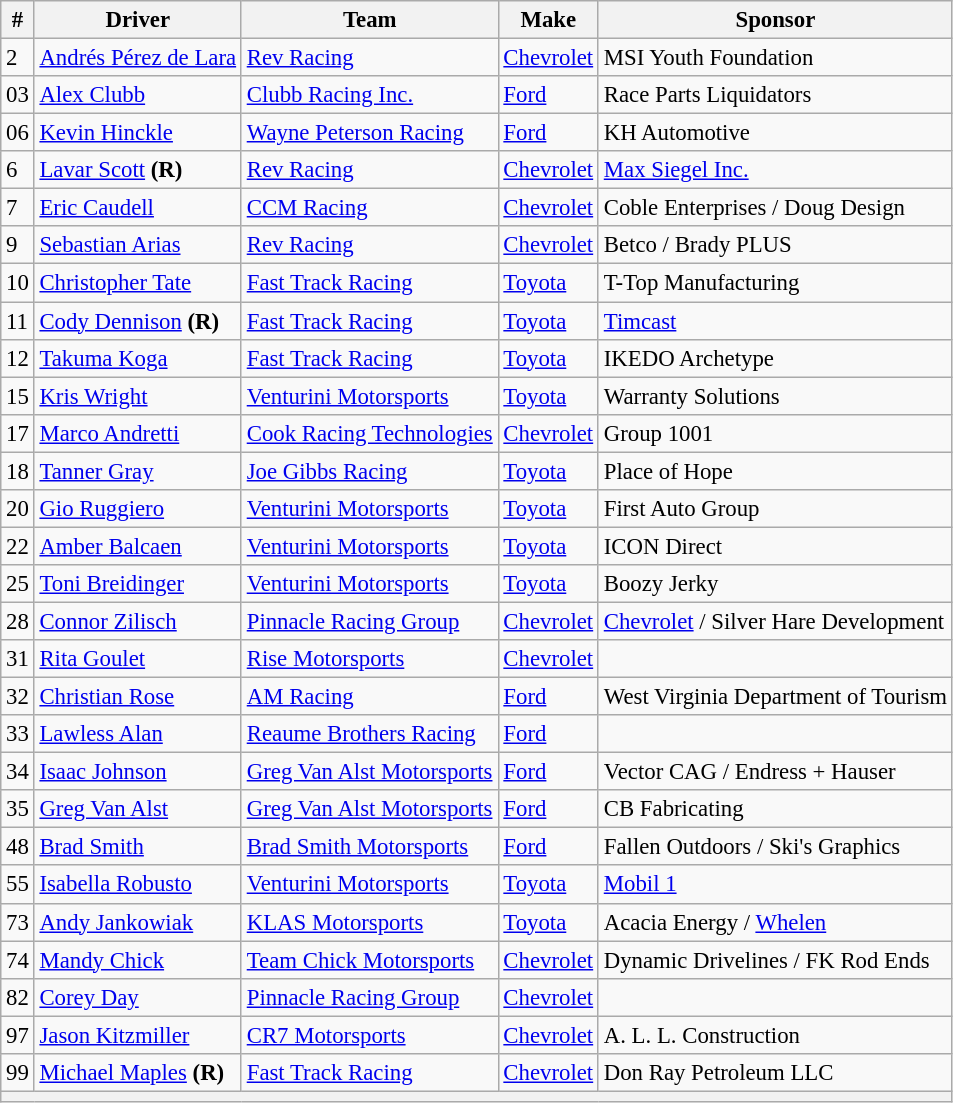<table class="wikitable" style="font-size: 95%;">
<tr>
<th>#</th>
<th>Driver</th>
<th>Team</th>
<th>Make</th>
<th>Sponsor</th>
</tr>
<tr>
<td>2</td>
<td nowrap><a href='#'>Andrés Pérez de Lara</a></td>
<td><a href='#'>Rev Racing</a></td>
<td><a href='#'>Chevrolet</a></td>
<td>MSI Youth Foundation</td>
</tr>
<tr>
<td>03</td>
<td><a href='#'>Alex Clubb</a></td>
<td><a href='#'>Clubb Racing Inc.</a></td>
<td><a href='#'>Ford</a></td>
<td>Race Parts Liquidators</td>
</tr>
<tr>
<td>06</td>
<td><a href='#'>Kevin Hinckle</a></td>
<td><a href='#'>Wayne Peterson Racing</a></td>
<td><a href='#'>Ford</a></td>
<td>KH Automotive</td>
</tr>
<tr>
<td>6</td>
<td><a href='#'>Lavar Scott</a> <strong>(R)</strong></td>
<td><a href='#'>Rev Racing</a></td>
<td><a href='#'>Chevrolet</a></td>
<td><a href='#'>Max Siegel Inc.</a></td>
</tr>
<tr>
<td>7</td>
<td><a href='#'>Eric Caudell</a></td>
<td><a href='#'>CCM Racing</a></td>
<td><a href='#'>Chevrolet</a></td>
<td>Coble Enterprises / Doug Design</td>
</tr>
<tr>
<td>9</td>
<td><a href='#'>Sebastian Arias</a></td>
<td><a href='#'>Rev Racing</a></td>
<td><a href='#'>Chevrolet</a></td>
<td>Betco / Brady PLUS</td>
</tr>
<tr>
<td>10</td>
<td><a href='#'>Christopher Tate</a></td>
<td><a href='#'>Fast Track Racing</a></td>
<td><a href='#'>Toyota</a></td>
<td>T-Top Manufacturing</td>
</tr>
<tr>
<td>11</td>
<td><a href='#'>Cody Dennison</a> <strong>(R)</strong></td>
<td><a href='#'>Fast Track Racing</a></td>
<td><a href='#'>Toyota</a></td>
<td><a href='#'>Timcast</a></td>
</tr>
<tr>
<td>12</td>
<td><a href='#'>Takuma Koga</a></td>
<td><a href='#'>Fast Track Racing</a></td>
<td><a href='#'>Toyota</a></td>
<td>IKEDO Archetype</td>
</tr>
<tr>
<td>15</td>
<td><a href='#'>Kris Wright</a></td>
<td><a href='#'>Venturini Motorsports</a></td>
<td><a href='#'>Toyota</a></td>
<td>Warranty Solutions</td>
</tr>
<tr>
<td>17</td>
<td><a href='#'>Marco Andretti</a></td>
<td><a href='#'>Cook Racing Technologies</a></td>
<td><a href='#'>Chevrolet</a></td>
<td>Group 1001</td>
</tr>
<tr>
<td>18</td>
<td><a href='#'>Tanner Gray</a></td>
<td><a href='#'>Joe Gibbs Racing</a></td>
<td><a href='#'>Toyota</a></td>
<td>Place of Hope</td>
</tr>
<tr>
<td>20</td>
<td><a href='#'>Gio Ruggiero</a></td>
<td><a href='#'>Venturini Motorsports</a></td>
<td><a href='#'>Toyota</a></td>
<td>First Auto Group</td>
</tr>
<tr>
<td>22</td>
<td><a href='#'>Amber Balcaen</a></td>
<td><a href='#'>Venturini Motorsports</a></td>
<td><a href='#'>Toyota</a></td>
<td>ICON Direct</td>
</tr>
<tr>
<td>25</td>
<td><a href='#'>Toni Breidinger</a></td>
<td><a href='#'>Venturini Motorsports</a></td>
<td><a href='#'>Toyota</a></td>
<td>Boozy Jerky</td>
</tr>
<tr>
<td>28</td>
<td><a href='#'>Connor Zilisch</a></td>
<td><a href='#'>Pinnacle Racing Group</a></td>
<td><a href='#'>Chevrolet</a></td>
<td><a href='#'>Chevrolet</a> / Silver Hare Development</td>
</tr>
<tr>
<td>31</td>
<td><a href='#'>Rita Goulet</a></td>
<td><a href='#'>Rise Motorsports</a></td>
<td><a href='#'>Chevrolet</a></td>
<td></td>
</tr>
<tr>
<td>32</td>
<td><a href='#'>Christian Rose</a></td>
<td><a href='#'>AM Racing</a></td>
<td><a href='#'>Ford</a></td>
<td nowrap>West Virginia Department of Tourism</td>
</tr>
<tr>
<td>33</td>
<td><a href='#'>Lawless Alan</a></td>
<td><a href='#'>Reaume Brothers Racing</a></td>
<td><a href='#'>Ford</a></td>
<td></td>
</tr>
<tr>
<td>34</td>
<td><a href='#'>Isaac Johnson</a></td>
<td><a href='#'>Greg Van Alst Motorsports</a></td>
<td><a href='#'>Ford</a></td>
<td>Vector CAG / Endress + Hauser</td>
</tr>
<tr>
<td>35</td>
<td><a href='#'>Greg Van Alst</a></td>
<td nowrap><a href='#'>Greg Van Alst Motorsports</a></td>
<td><a href='#'>Ford</a></td>
<td>CB Fabricating</td>
</tr>
<tr>
<td>48</td>
<td><a href='#'>Brad Smith</a></td>
<td><a href='#'>Brad Smith Motorsports</a></td>
<td><a href='#'>Ford</a></td>
<td>Fallen Outdoors / Ski's Graphics</td>
</tr>
<tr>
<td>55</td>
<td><a href='#'>Isabella Robusto</a></td>
<td><a href='#'>Venturini Motorsports</a></td>
<td><a href='#'>Toyota</a></td>
<td><a href='#'>Mobil 1</a></td>
</tr>
<tr>
<td>73</td>
<td><a href='#'>Andy Jankowiak</a></td>
<td><a href='#'>KLAS Motorsports</a></td>
<td><a href='#'>Toyota</a></td>
<td>Acacia Energy / <a href='#'>Whelen</a></td>
</tr>
<tr>
<td>74</td>
<td><a href='#'>Mandy Chick</a></td>
<td><a href='#'>Team Chick Motorsports</a></td>
<td><a href='#'>Chevrolet</a></td>
<td>Dynamic Drivelines / FK Rod Ends</td>
</tr>
<tr>
<td>82</td>
<td><a href='#'>Corey Day</a></td>
<td><a href='#'>Pinnacle Racing Group</a></td>
<td><a href='#'>Chevrolet</a></td>
<td></td>
</tr>
<tr>
<td>97</td>
<td><a href='#'>Jason Kitzmiller</a></td>
<td><a href='#'>CR7 Motorsports</a></td>
<td><a href='#'>Chevrolet</a></td>
<td>A. L. L. Construction</td>
</tr>
<tr>
<td>99</td>
<td><a href='#'>Michael Maples</a> <strong>(R)</strong></td>
<td><a href='#'>Fast Track Racing</a></td>
<td><a href='#'>Chevrolet</a></td>
<td>Don Ray Petroleum LLC</td>
</tr>
<tr>
<th colspan="5"></th>
</tr>
</table>
